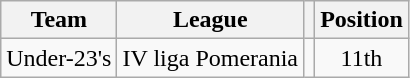<table class="wikitable" style="text-align: center">
<tr>
<th>Team</th>
<th>League</th>
<th></th>
<th>Position</th>
</tr>
<tr>
<td>Under-23's</td>
<td>IV liga Pomerania</td>
<td></td>
<td>11th</td>
</tr>
</table>
